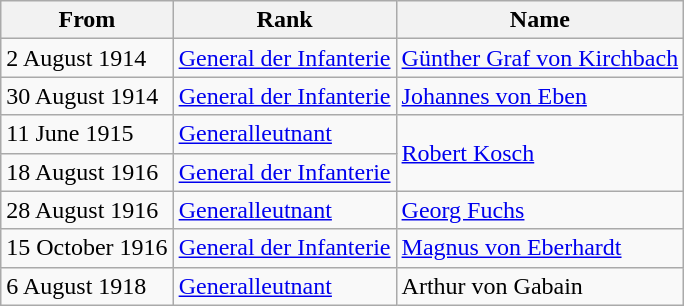<table class="wikitable">
<tr>
<th>From</th>
<th>Rank</th>
<th>Name</th>
</tr>
<tr>
<td>2 August 1914</td>
<td><a href='#'>General der Infanterie</a></td>
<td><a href='#'>Günther Graf von Kirchbach</a></td>
</tr>
<tr>
<td>30 August 1914</td>
<td><a href='#'>General der Infanterie</a></td>
<td><a href='#'>Johannes von Eben</a></td>
</tr>
<tr>
<td>11 June 1915</td>
<td><a href='#'>Generalleutnant</a></td>
<td rowspan=2><a href='#'>Robert Kosch</a></td>
</tr>
<tr>
<td>18 August 1916</td>
<td><a href='#'>General der Infanterie</a></td>
</tr>
<tr>
<td>28 August 1916</td>
<td><a href='#'>Generalleutnant</a></td>
<td><a href='#'>Georg Fuchs</a></td>
</tr>
<tr>
<td>15 October 1916</td>
<td><a href='#'>General der Infanterie</a></td>
<td><a href='#'>Magnus von Eberhardt</a></td>
</tr>
<tr>
<td>6 August 1918</td>
<td><a href='#'>Generalleutnant</a></td>
<td>Arthur von Gabain</td>
</tr>
</table>
